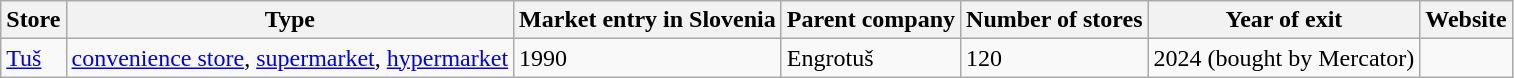<table class="wikitable sortable">
<tr>
<th>Store</th>
<th>Type</th>
<th>Market entry in Slovenia</th>
<th>Parent company</th>
<th>Number of stores</th>
<th>Year of exit</th>
<th>Website</th>
</tr>
<tr>
<td><a href='#'>Tuš</a></td>
<td><a href='#'>convenience store</a>, <a href='#'>supermarket</a>, <a href='#'>hypermarket</a></td>
<td>1990</td>
<td>Engrotuš</td>
<td>120</td>
<td>2024 (bought by Mercator)</td>
<td></td>
</tr>
</table>
